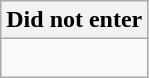<table class="wikitable collapsible collapsed">
<tr>
<th>Did not enter</th>
</tr>
<tr>
<td><br></td>
</tr>
</table>
